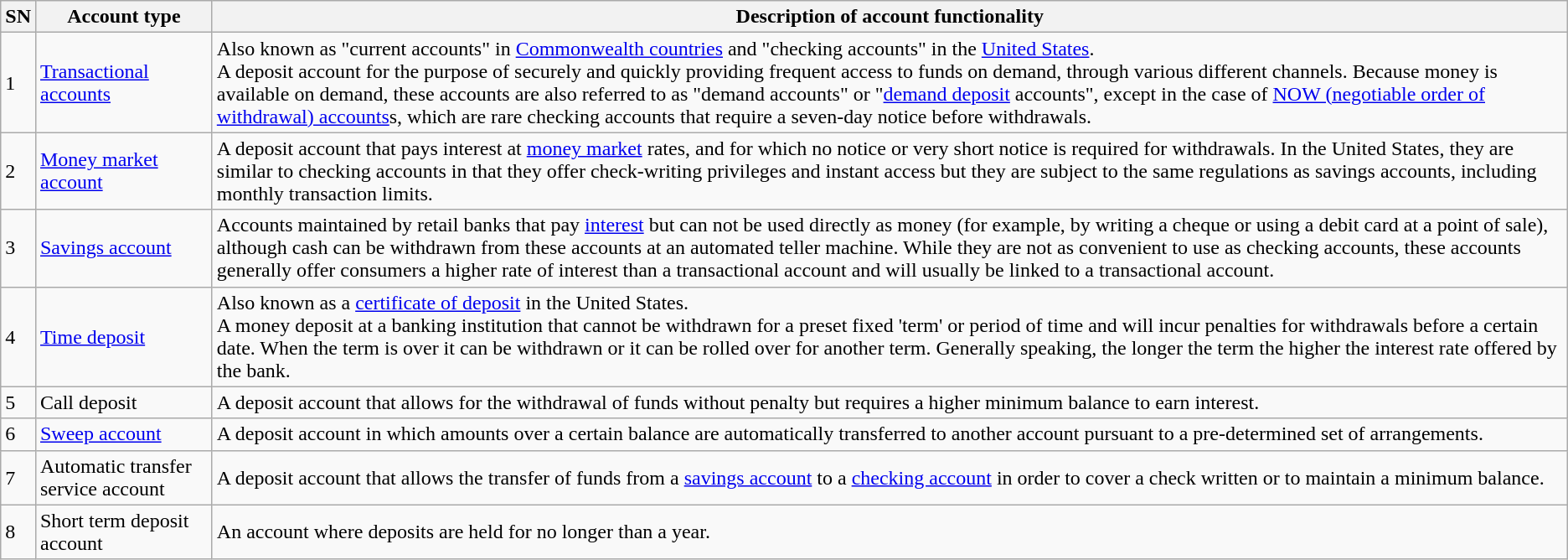<table class="wikitable">
<tr>
<th>SN</th>
<th>Account type</th>
<th>Description of account functionality</th>
</tr>
<tr>
<td>1</td>
<td><a href='#'>Transactional accounts</a></td>
<td>Also known as "current accounts"  in <a href='#'>Commonwealth countries</a> and "checking accounts" in the <a href='#'>United States</a>.<br>A deposit account for the purpose of securely and quickly providing frequent access to funds on demand, through various different channels. Because money is available on demand, these accounts are also referred to as "demand accounts" or "<a href='#'>demand deposit</a> accounts", except in the case of <a href='#'>NOW (negotiable order of withdrawal) accounts</a>s, which are rare checking accounts that require a seven-day notice before withdrawals.</td>
</tr>
<tr>
<td>2</td>
<td><a href='#'>Money market account</a></td>
<td>A deposit account that pays interest at <a href='#'>money market</a> rates, and for which no notice or very short notice is required for withdrawals. In the United States, they are similar to checking accounts in that they offer check-writing privileges and instant access but they are subject to the same regulations as savings accounts, including monthly transaction limits.</td>
</tr>
<tr>
<td>3</td>
<td><a href='#'>Savings account</a></td>
<td>Accounts maintained by retail banks that pay <a href='#'>interest</a> but can not be used directly as money (for example, by writing a cheque or using a debit card at a point of sale), although cash can be withdrawn from these accounts at an automated teller machine. While they are not as convenient to use as checking accounts, these accounts generally offer consumers a higher rate of interest than a transactional account and will usually be linked to a transactional account.</td>
</tr>
<tr>
<td>4</td>
<td><a href='#'>Time deposit</a></td>
<td>Also known as a <a href='#'>certificate of deposit</a> in the United States.<br>A money deposit at a banking institution that cannot be withdrawn for a preset fixed 'term' or period of time and will incur penalties for withdrawals before a certain date. When the term is over it can be withdrawn or it can be rolled over for another term. Generally speaking, the longer the term the higher the interest rate offered by the bank.</td>
</tr>
<tr>
<td>5</td>
<td>Call deposit</td>
<td>A deposit account that allows for the withdrawal of funds without penalty but requires a higher minimum balance to earn interest.</td>
</tr>
<tr>
<td>6</td>
<td><a href='#'>Sweep account</a></td>
<td>A deposit account in which amounts over a certain balance are automatically transferred to another account pursuant to a pre-determined set of arrangements.</td>
</tr>
<tr>
<td>7</td>
<td>Automatic transfer service account</td>
<td>A deposit account that allows the transfer of funds from a <a href='#'>savings account</a> to a <a href='#'>checking account</a> in order to cover a check written or to maintain a minimum balance.</td>
</tr>
<tr>
<td>8</td>
<td>Short term deposit account</td>
<td>An account where deposits are held for no longer than a year.</td>
</tr>
</table>
